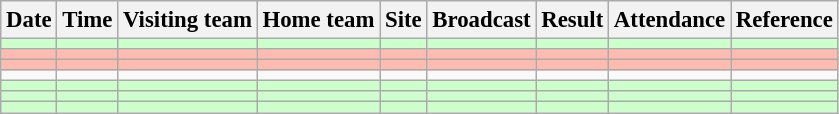<table class="wikitable" style="font-size:95%;">
<tr>
<th>Date</th>
<th>Time</th>
<th>Visiting team</th>
<th>Home team</th>
<th>Site</th>
<th>Broadcast</th>
<th>Result</th>
<th>Attendance</th>
<th class="unsortable">Reference</th>
</tr>
<tr bgcolor=ccffcc>
<td></td>
<td></td>
<td></td>
<td></td>
<td></td>
<td></td>
<td></td>
<td></td>
<td></td>
</tr>
<tr bgcolor=ffbbb>
<td></td>
<td></td>
<td></td>
<td></td>
<td></td>
<td></td>
<td></td>
<td></td>
<td></td>
</tr>
<tr bgcolor=ffbbb>
<td></td>
<td></td>
<td></td>
<td></td>
<td></td>
<td></td>
<td></td>
<td></td>
<td></td>
</tr>
<tr>
<td></td>
<td></td>
<td></td>
<td></td>
<td></td>
<td></td>
<td></td>
<td></td>
<td></td>
</tr>
<tr bgcolor=ccffcc>
<td></td>
<td></td>
<td></td>
<td></td>
<td></td>
<td></td>
<td></td>
<td></td>
<td></td>
</tr>
<tr bgcolor=ccffcc>
<td></td>
<td></td>
<td></td>
<td></td>
<td></td>
<td></td>
<td></td>
<td></td>
<td></td>
</tr>
<tr bgcolor=ccffcc>
<td></td>
<td></td>
<td></td>
<td></td>
<td></td>
<td></td>
<td></td>
<td></td>
<td></td>
</tr>
</table>
